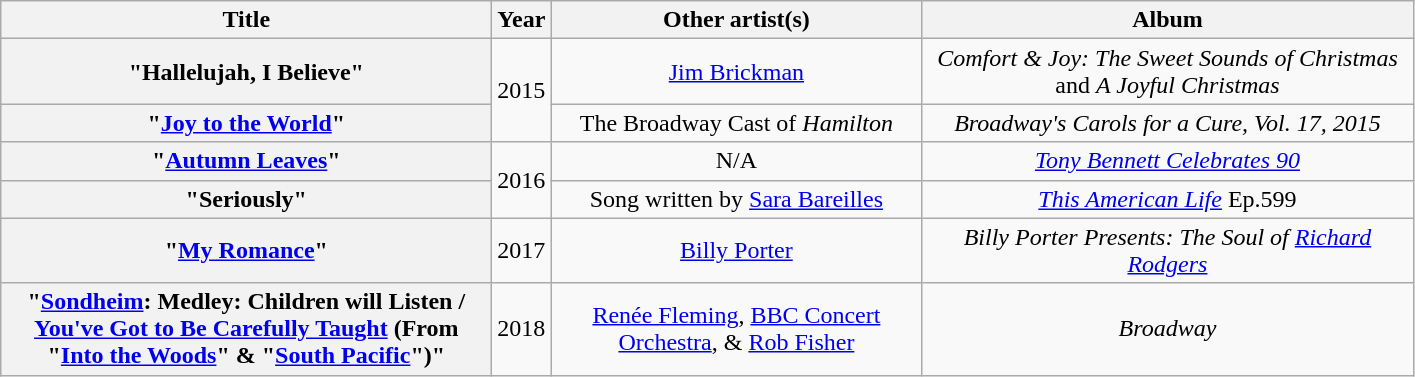<table class="wikitable plainrowheaders" style="text-align:center;">
<tr>
<th scope="col" style="width:20em;">Title</th>
<th scope="col" style="width:1em;">Year</th>
<th scope="col" style="width:15em;">Other artist(s)</th>
<th scope="col" style="width:20em;">Album</th>
</tr>
<tr>
<th scope="row">"Hallelujah, I Believe"</th>
<td rowspan="2">2015</td>
<td><a href='#'>Jim Brickman</a></td>
<td><em>Comfort & Joy: The Sweet Sounds of Christmas</em> and <em>A Joyful Christmas</em></td>
</tr>
<tr>
<th scope="row">"<a href='#'>Joy to the World</a>"</th>
<td>The Broadway Cast of <em>Hamilton</em></td>
<td><em>Broadway's Carols for a Cure, Vol. 17, 2015</em></td>
</tr>
<tr>
<th scope="row">"<a href='#'>Autumn Leaves</a>"</th>
<td rowspan="2">2016</td>
<td>N/A</td>
<td><em><a href='#'>Tony Bennett Celebrates 90</a></em></td>
</tr>
<tr>
<th scope="row">"Seriously"</th>
<td>Song written by <a href='#'>Sara Bareilles</a></td>
<td><em><a href='#'>This American Life</a></em> Ep.599</td>
</tr>
<tr>
<th scope="row">"<a href='#'>My Romance</a>"</th>
<td>2017</td>
<td><a href='#'>Billy Porter</a></td>
<td><em>Billy Porter Presents: The Soul of <a href='#'>Richard Rodgers</a></em></td>
</tr>
<tr>
<th scope="row">"<a href='#'>Sondheim</a>: Medley: Children will Listen / <a href='#'>You've Got to Be Carefully Taught</a> (From "<a href='#'>Into the Woods</a>" & "<a href='#'>South Pacific</a>")"</th>
<td>2018</td>
<td><a href='#'>Renée Fleming</a>, <a href='#'>BBC Concert Orchestra</a>, & <a href='#'>Rob Fisher</a></td>
<td><em>Broadway</em></td>
</tr>
</table>
